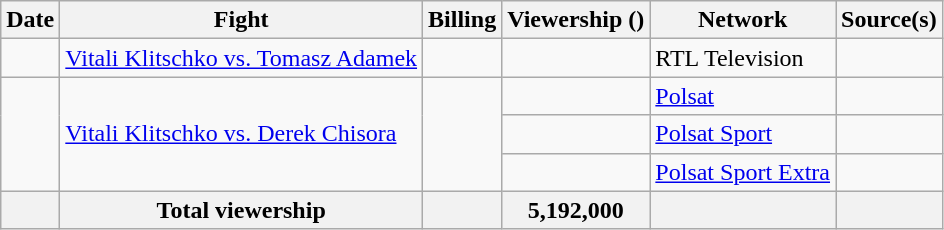<table class="wikitable sortable">
<tr>
<th>Date</th>
<th>Fight</th>
<th>Billing</th>
<th>Viewership ()</th>
<th>Network</th>
<th>Source(s)</th>
</tr>
<tr>
<td></td>
<td><a href='#'>Vitali Klitschko vs. Tomasz Adamek</a></td>
<td></td>
<td></td>
<td>RTL Television</td>
<td></td>
</tr>
<tr>
<td rowspan="3"></td>
<td rowspan="3"><a href='#'>Vitali Klitschko vs. Derek Chisora</a></td>
<td rowspan="3"></td>
<td></td>
<td><a href='#'>Polsat</a></td>
<td></td>
</tr>
<tr>
<td></td>
<td><a href='#'>Polsat Sport</a></td>
<td></td>
</tr>
<tr>
<td></td>
<td><a href='#'>Polsat Sport Extra</a></td>
<td></td>
</tr>
<tr>
<th></th>
<th>Total viewership</th>
<th></th>
<th>5,192,000</th>
<th></th>
<th></th>
</tr>
</table>
